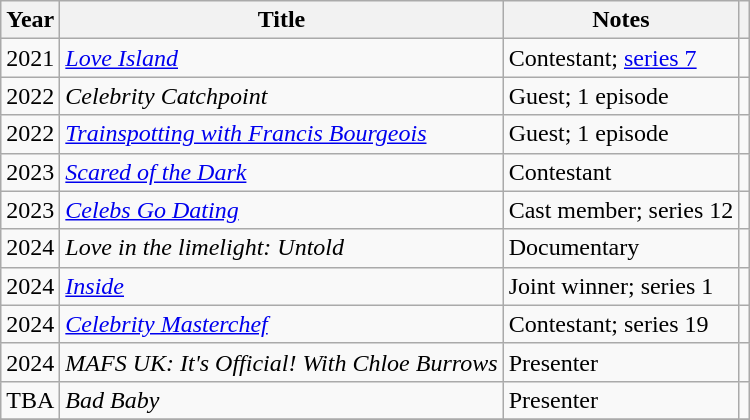<table class="wikitable">
<tr>
<th>Year</th>
<th>Title</th>
<th>Notes</th>
<th></th>
</tr>
<tr>
<td>2021</td>
<td><em><a href='#'>Love Island</a></em></td>
<td>Contestant; <a href='#'>series 7</a></td>
<td align="center"></td>
</tr>
<tr>
<td>2022</td>
<td><em>Celebrity Catchpoint</em></td>
<td>Guest; 1 episode</td>
<td align="center"></td>
</tr>
<tr>
<td>2022</td>
<td><em><a href='#'>Trainspotting with Francis Bourgeois</a></em></td>
<td>Guest; 1 episode</td>
<td align="center"></td>
</tr>
<tr>
<td>2023</td>
<td><em><a href='#'>Scared of the Dark</a></em></td>
<td>Contestant</td>
<td align="center"></td>
</tr>
<tr>
<td>2023</td>
<td><em><a href='#'>Celebs Go Dating</a></em></td>
<td>Cast member; series 12</td>
<td align="center"></td>
</tr>
<tr>
<td>2024</td>
<td><em>Love in the limelight: Untold</em></td>
<td>Documentary</td>
<td></td>
</tr>
<tr>
<td>2024</td>
<td><em><a href='#'>Inside</a></em></td>
<td>Joint winner; series 1</td>
<td align="center"></td>
</tr>
<tr>
<td>2024</td>
<td><em><a href='#'>Celebrity Masterchef</a></em></td>
<td>Contestant; series 19</td>
<td align="center"></td>
</tr>
<tr>
<td>2024</td>
<td><em>MAFS UK: It's Official! With Chloe Burrows</em></td>
<td>Presenter</td>
<td></td>
</tr>
<tr>
<td>TBA</td>
<td><em>Bad Baby</em></td>
<td>Presenter</td>
<td align="center"></td>
</tr>
<tr>
</tr>
</table>
